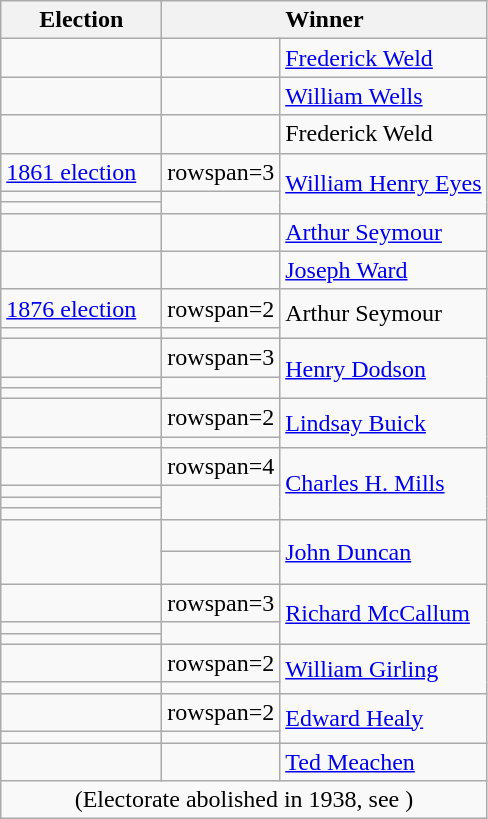<table class=wikitable>
<tr>
<th width=100>Election</th>
<th width=175 colspan=2>Winner</th>
</tr>
<tr>
<td></td>
<td></td>
<td><a href='#'>Frederick Weld</a></td>
</tr>
<tr>
<td></td>
<td></td>
<td><a href='#'>William Wells</a></td>
</tr>
<tr>
<td></td>
<td></td>
<td>Frederick Weld</td>
</tr>
<tr>
<td><a href='#'>1861 election</a></td>
<td>rowspan=3 </td>
<td rowspan=3><a href='#'>William Henry Eyes</a></td>
</tr>
<tr>
<td></td>
</tr>
<tr>
<td></td>
</tr>
<tr>
<td></td>
<td></td>
<td><a href='#'>Arthur Seymour</a></td>
</tr>
<tr>
<td></td>
<td></td>
<td><a href='#'>Joseph Ward</a></td>
</tr>
<tr>
<td><a href='#'>1876 election</a></td>
<td>rowspan=2 </td>
<td rowspan=2>Arthur Seymour</td>
</tr>
<tr>
<td></td>
</tr>
<tr>
<td></td>
<td>rowspan=3 </td>
<td rowspan=3><a href='#'>Henry Dodson</a></td>
</tr>
<tr>
<td></td>
</tr>
<tr>
<td></td>
</tr>
<tr>
<td></td>
<td>rowspan=2 </td>
<td rowspan=2><a href='#'>Lindsay Buick</a></td>
</tr>
<tr>
<td></td>
</tr>
<tr>
<td></td>
<td>rowspan=4 </td>
<td rowspan=4><a href='#'>Charles H. Mills</a></td>
</tr>
<tr>
<td></td>
</tr>
<tr>
<td></td>
</tr>
<tr>
<td></td>
</tr>
<tr>
<td height=36 rowspan=2></td>
<td></td>
<td rowspan=2><a href='#'>John Duncan</a></td>
</tr>
<tr>
<td></td>
</tr>
<tr>
<td></td>
<td>rowspan=3 </td>
<td rowspan=3><a href='#'>Richard McCallum</a></td>
</tr>
<tr>
<td></td>
</tr>
<tr>
<td></td>
</tr>
<tr>
<td></td>
<td>rowspan=2 </td>
<td rowspan=2><a href='#'>William Girling</a></td>
</tr>
<tr>
<td></td>
</tr>
<tr>
<td></td>
<td>rowspan=2 </td>
<td rowspan=2><a href='#'>Edward Healy</a></td>
</tr>
<tr>
<td></td>
</tr>
<tr>
<td></td>
<td></td>
<td><a href='#'>Ted Meachen</a></td>
</tr>
<tr>
<td colspan=3 align=center><span>(Electorate abolished in 1938, see )</span></td>
</tr>
</table>
